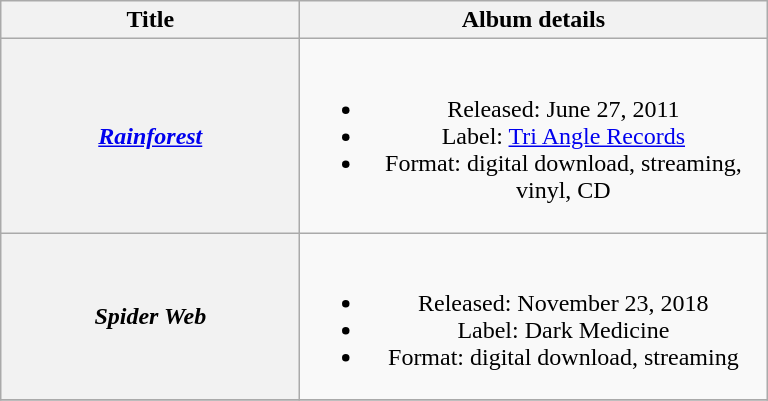<table class="wikitable plainrowheaders" style="text-align:center;">
<tr>
<th scope="col" style="width:12em;">Title</th>
<th scope="col" style="width:19em;">Album details</th>
</tr>
<tr>
<th scope="row"><em><a href='#'>Rainforest</a></em></th>
<td><br><ul><li>Released: June 27, 2011</li><li>Label: <a href='#'>Tri Angle Records</a></li><li>Format: digital download, streaming, vinyl, CD</li></ul></td>
</tr>
<tr>
<th scope="row"><em>Spider Web</em><br></th>
<td><br><ul><li>Released: November 23, 2018</li><li>Label: Dark Medicine</li><li>Format: digital download, streaming</li></ul></td>
</tr>
<tr>
</tr>
</table>
